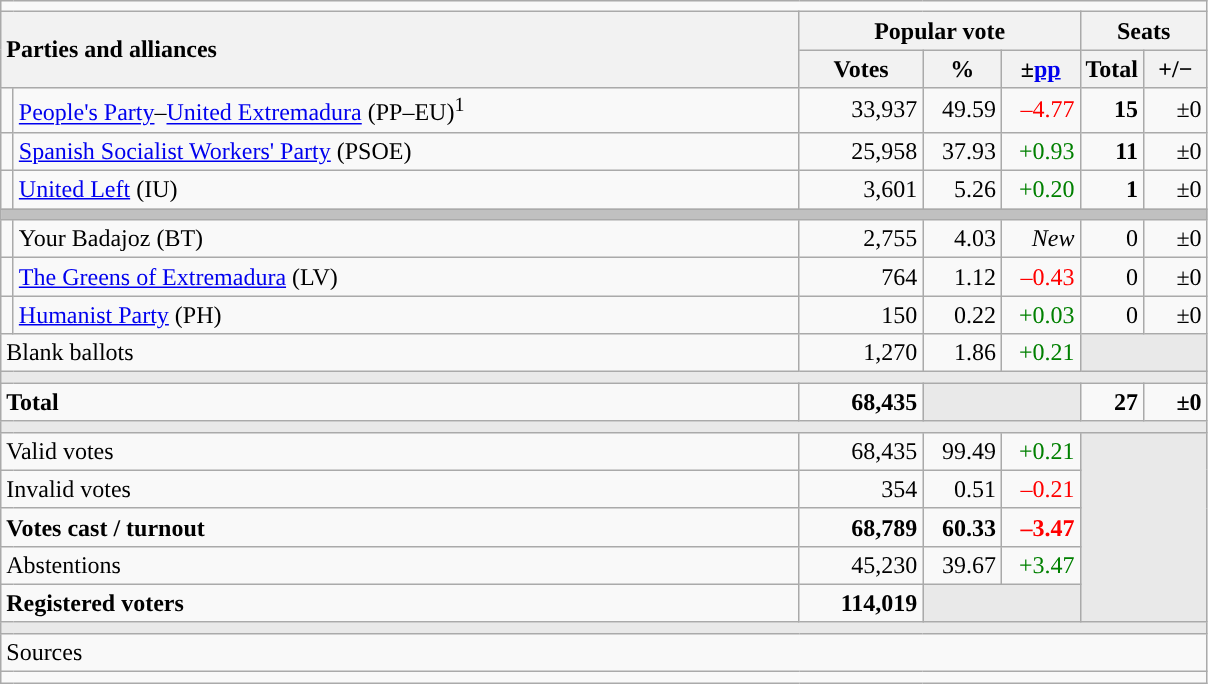<table class="wikitable" style="text-align:right;">
<tr>
<td colspan="7"></td>
</tr>
<tr>
<th style="text-align:left;" rowspan="2" colspan="2" width="525">Parties and alliances</th>
<th colspan="3">Popular vote</th>
<th colspan="2">Seats</th>
</tr>
<tr>
<th width="75">Votes</th>
<th width="45">%</th>
<th width="45">±<a href='#'>pp</a></th>
<th width="35">Total</th>
<th width="35">+/−</th>
</tr>
<tr>
<td width="1" style="color:inherit;background:"></td>
<td align="left"><a href='#'>People's Party</a>–<a href='#'>United Extremadura</a> (PP–EU)<sup>1</sup></td>
<td>33,937</td>
<td>49.59</td>
<td style="color:red;">–4.77</td>
<td><strong>15</strong></td>
<td>±0</td>
</tr>
<tr>
<td style="color:inherit;background:"></td>
<td align="left"><a href='#'>Spanish Socialist Workers' Party</a> (PSOE)</td>
<td>25,958</td>
<td>37.93</td>
<td style="color:green;">+0.93</td>
<td><strong>11</strong></td>
<td>±0</td>
</tr>
<tr>
<td style="color:inherit;background:"></td>
<td align="left"><a href='#'>United Left</a> (IU)</td>
<td>3,601</td>
<td>5.26</td>
<td style="color:green;">+0.20</td>
<td><strong>1</strong></td>
<td>±0</td>
</tr>
<tr>
<td colspan="7" bgcolor="#C0C0C0"></td>
</tr>
<tr>
<td style="color:inherit;background:"></td>
<td align="left">Your Badajoz (BT)</td>
<td>2,755</td>
<td>4.03</td>
<td><em>New</em></td>
<td>0</td>
<td>±0</td>
</tr>
<tr>
<td style="color:inherit;background:"></td>
<td align="left"><a href='#'>The Greens of Extremadura</a> (LV)</td>
<td>764</td>
<td>1.12</td>
<td style="color:red;">–0.43</td>
<td>0</td>
<td>±0</td>
</tr>
<tr>
<td style="color:inherit;background:"></td>
<td align="left"><a href='#'>Humanist Party</a> (PH)</td>
<td>150</td>
<td>0.22</td>
<td style="color:green;">+0.03</td>
<td>0</td>
<td>±0</td>
</tr>
<tr>
<td align="left" colspan="2">Blank ballots</td>
<td>1,270</td>
<td>1.86</td>
<td style="color:green;">+0.21</td>
<td bgcolor="#E9E9E9" colspan="2"></td>
</tr>
<tr>
<td colspan="7" bgcolor="#E9E9E9"></td>
</tr>
<tr style="font-weight:bold;">
<td align="left" colspan="2">Total</td>
<td>68,435</td>
<td bgcolor="#E9E9E9" colspan="2"></td>
<td>27</td>
<td>±0</td>
</tr>
<tr>
<td colspan="7" bgcolor="#E9E9E9"></td>
</tr>
<tr>
<td align="left" colspan="2">Valid votes</td>
<td>68,435</td>
<td>99.49</td>
<td style="color:green;">+0.21</td>
<td bgcolor="#E9E9E9" colspan="2" rowspan="5"></td>
</tr>
<tr>
<td align="left" colspan="2">Invalid votes</td>
<td>354</td>
<td>0.51</td>
<td style="color:red;">–0.21</td>
</tr>
<tr style="font-weight:bold;">
<td align="left" colspan="2">Votes cast / turnout</td>
<td>68,789</td>
<td>60.33</td>
<td style="color:red;">–3.47</td>
</tr>
<tr>
<td align="left" colspan="2">Abstentions</td>
<td>45,230</td>
<td>39.67</td>
<td style="color:green;">+3.47</td>
</tr>
<tr style="font-weight:bold;">
<td align="left" colspan="2">Registered voters</td>
<td>114,019</td>
<td bgcolor="#E9E9E9" colspan="2"></td>
</tr>
<tr>
<td colspan="7" bgcolor="#E9E9E9"></td>
</tr>
<tr>
<td align="left" colspan="7">Sources</td>
</tr>
<tr>
<td colspan="7" style="text-align:left; max-width:790px;"></td>
</tr>
</table>
